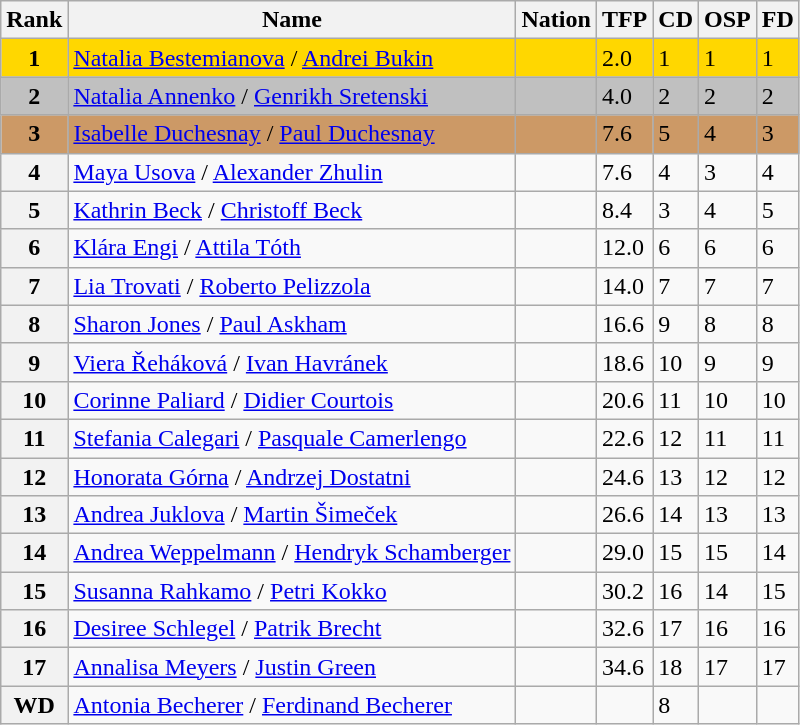<table class="wikitable">
<tr>
<th>Rank</th>
<th>Name</th>
<th>Nation</th>
<th>TFP</th>
<th>CD</th>
<th>OSP</th>
<th>FD</th>
</tr>
<tr bgcolor="gold">
<td align="center"><strong>1</strong></td>
<td><a href='#'>Natalia Bestemianova</a> / <a href='#'>Andrei Bukin</a></td>
<td></td>
<td>2.0</td>
<td>1</td>
<td>1</td>
<td>1</td>
</tr>
<tr bgcolor="silver">
<td align="center"><strong>2</strong></td>
<td><a href='#'>Natalia Annenko</a> / <a href='#'>Genrikh Sretenski</a></td>
<td></td>
<td>4.0</td>
<td>2</td>
<td>2</td>
<td>2</td>
</tr>
<tr bgcolor="cc9966">
<td align="center"><strong>3</strong></td>
<td><a href='#'>Isabelle Duchesnay</a> / <a href='#'>Paul Duchesnay</a></td>
<td></td>
<td>7.6</td>
<td>5</td>
<td>4</td>
<td>3</td>
</tr>
<tr>
<th>4</th>
<td><a href='#'>Maya Usova</a> / <a href='#'>Alexander Zhulin</a></td>
<td></td>
<td>7.6</td>
<td>4</td>
<td>3</td>
<td>4</td>
</tr>
<tr>
<th>5</th>
<td><a href='#'>Kathrin Beck</a> / <a href='#'>Christoff Beck</a></td>
<td></td>
<td>8.4</td>
<td>3</td>
<td>4</td>
<td>5</td>
</tr>
<tr>
<th>6</th>
<td><a href='#'>Klára Engi</a> / <a href='#'>Attila Tóth</a></td>
<td></td>
<td>12.0</td>
<td>6</td>
<td>6</td>
<td>6</td>
</tr>
<tr>
<th>7</th>
<td><a href='#'>Lia Trovati</a> / <a href='#'>Roberto Pelizzola</a></td>
<td></td>
<td>14.0</td>
<td>7</td>
<td>7</td>
<td>7</td>
</tr>
<tr>
<th>8</th>
<td><a href='#'>Sharon Jones</a> / <a href='#'>Paul Askham</a></td>
<td></td>
<td>16.6</td>
<td>9</td>
<td>8</td>
<td>8</td>
</tr>
<tr>
<th>9</th>
<td><a href='#'>Viera Řeháková</a> / <a href='#'>Ivan Havránek</a></td>
<td></td>
<td>18.6</td>
<td>10</td>
<td>9</td>
<td>9</td>
</tr>
<tr>
<th>10</th>
<td><a href='#'>Corinne Paliard</a> / <a href='#'>Didier Courtois</a></td>
<td></td>
<td>20.6</td>
<td>11</td>
<td>10</td>
<td>10</td>
</tr>
<tr>
<th>11</th>
<td><a href='#'>Stefania Calegari</a> / <a href='#'>Pasquale Camerlengo</a></td>
<td></td>
<td>22.6</td>
<td>12</td>
<td>11</td>
<td>11</td>
</tr>
<tr>
<th>12</th>
<td><a href='#'>Honorata Górna</a> / <a href='#'>Andrzej Dostatni</a></td>
<td></td>
<td>24.6</td>
<td>13</td>
<td>12</td>
<td>12</td>
</tr>
<tr>
<th>13</th>
<td><a href='#'>Andrea Juklova</a> / <a href='#'>Martin Šimeček</a></td>
<td></td>
<td>26.6</td>
<td>14</td>
<td>13</td>
<td>13</td>
</tr>
<tr>
<th>14</th>
<td><a href='#'>Andrea Weppelmann</a> / <a href='#'>Hendryk Schamberger</a></td>
<td></td>
<td>29.0</td>
<td>15</td>
<td>15</td>
<td>14</td>
</tr>
<tr>
<th>15</th>
<td><a href='#'>Susanna Rahkamo</a> / <a href='#'>Petri Kokko</a></td>
<td></td>
<td>30.2</td>
<td>16</td>
<td>14</td>
<td>15</td>
</tr>
<tr>
<th>16</th>
<td><a href='#'>Desiree Schlegel</a> / <a href='#'>Patrik Brecht</a></td>
<td></td>
<td>32.6</td>
<td>17</td>
<td>16</td>
<td>16</td>
</tr>
<tr>
<th>17</th>
<td><a href='#'>Annalisa Meyers</a> / <a href='#'>Justin Green</a></td>
<td></td>
<td>34.6</td>
<td>18</td>
<td>17</td>
<td>17</td>
</tr>
<tr>
<th>WD</th>
<td><a href='#'>Antonia Becherer</a> / <a href='#'>Ferdinand Becherer</a></td>
<td></td>
<td></td>
<td>8</td>
<td></td>
<td></td>
</tr>
</table>
